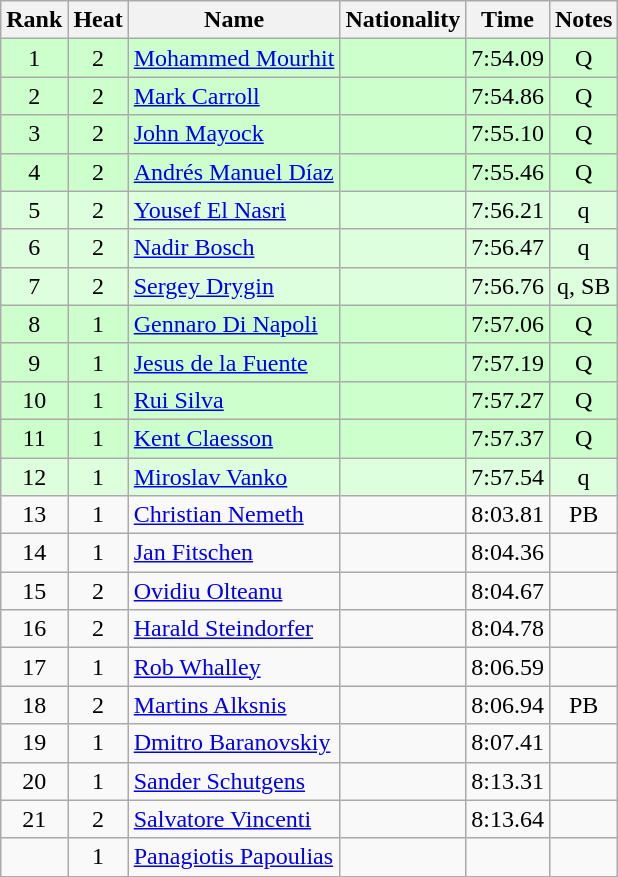<table class="wikitable sortable" style="text-align:center">
<tr>
<th>Rank</th>
<th>Heat</th>
<th>Name</th>
<th>Nationality</th>
<th>Time</th>
<th>Notes</th>
</tr>
<tr bgcolor=ccffcc>
<td>1</td>
<td>2</td>
<td align="left"><a href='#'>Mohammed Mourhit</a></td>
<td align=left></td>
<td>7:54.09</td>
<td>Q</td>
</tr>
<tr bgcolor=ccffcc>
<td>2</td>
<td>2</td>
<td align="left"><a href='#'>Mark Carroll</a></td>
<td align=left></td>
<td>7:54.86</td>
<td>Q</td>
</tr>
<tr bgcolor=ccffcc>
<td>3</td>
<td>2</td>
<td align="left"><a href='#'>John Mayock</a></td>
<td align=left></td>
<td>7:55.10</td>
<td>Q</td>
</tr>
<tr bgcolor=ccffcc>
<td>4</td>
<td>2</td>
<td align="left"><a href='#'>Andrés Manuel Díaz</a></td>
<td align=left></td>
<td>7:55.46</td>
<td>Q</td>
</tr>
<tr bgcolor=ddffdd>
<td>5</td>
<td>2</td>
<td align="left"><a href='#'>Yousef El Nasri</a></td>
<td align=left></td>
<td>7:56.21</td>
<td>q</td>
</tr>
<tr bgcolor=ddffdd>
<td>6</td>
<td>2</td>
<td align="left"><a href='#'>Nadir Bosch</a></td>
<td align=left></td>
<td>7:56.47</td>
<td>q</td>
</tr>
<tr bgcolor=ddffdd>
<td>7</td>
<td>2</td>
<td align="left"><a href='#'>Sergey Drygin</a></td>
<td align=left></td>
<td>7:56.76</td>
<td>q, SB</td>
</tr>
<tr bgcolor=ccffcc>
<td>8</td>
<td>1</td>
<td align="left"><a href='#'>Gennaro Di Napoli</a></td>
<td align=left></td>
<td>7:57.06</td>
<td>Q</td>
</tr>
<tr bgcolor=ccffcc>
<td>9</td>
<td>1</td>
<td align="left"><a href='#'>Jesus de la Fuente</a></td>
<td align=left></td>
<td>7:57.19</td>
<td>Q</td>
</tr>
<tr bgcolor=ccffcc>
<td>10</td>
<td>1</td>
<td align="left"><a href='#'>Rui Silva</a></td>
<td align=left></td>
<td>7:57.27</td>
<td>Q</td>
</tr>
<tr bgcolor=ccffcc>
<td>11</td>
<td>1</td>
<td align="left"><a href='#'>Kent Claesson</a></td>
<td align=left></td>
<td>7:57.37</td>
<td>Q</td>
</tr>
<tr bgcolor=ddffdd>
<td>12</td>
<td>1</td>
<td align="left"><a href='#'>Miroslav Vanko</a></td>
<td align=left></td>
<td>7:57.54</td>
<td>q</td>
</tr>
<tr>
<td>13</td>
<td>1</td>
<td align="left"><a href='#'>Christian Nemeth</a></td>
<td align=left></td>
<td>8:03.81</td>
<td>PB</td>
</tr>
<tr>
<td>14</td>
<td>1</td>
<td align="left"><a href='#'>Jan Fitschen</a></td>
<td align=left></td>
<td>8:04.36</td>
<td></td>
</tr>
<tr>
<td>15</td>
<td>2</td>
<td align="left"><a href='#'>Ovidiu Olteanu</a></td>
<td align=left></td>
<td>8:04.67</td>
<td></td>
</tr>
<tr>
<td>16</td>
<td>2</td>
<td align="left"><a href='#'>Harald Steindorfer</a></td>
<td align=left></td>
<td>8:04.78</td>
<td></td>
</tr>
<tr>
<td>17</td>
<td>1</td>
<td align="left"><a href='#'>Rob Whalley</a></td>
<td align=left></td>
<td>8:06.59</td>
<td></td>
</tr>
<tr>
<td>18</td>
<td>2</td>
<td align="left"><a href='#'>Martins Alksnis</a></td>
<td align=left></td>
<td>8:06.94</td>
<td>PB</td>
</tr>
<tr>
<td>19</td>
<td>1</td>
<td align="left"><a href='#'>Dmitro Baranovskiy</a></td>
<td align=left></td>
<td>8:07.41</td>
<td></td>
</tr>
<tr>
<td>20</td>
<td>1</td>
<td align="left"><a href='#'>Sander Schutgens</a></td>
<td align=left></td>
<td>8:13.31</td>
<td></td>
</tr>
<tr>
<td>21</td>
<td>2</td>
<td align="left"><a href='#'>Salvatore Vincenti</a></td>
<td align=left></td>
<td>8:13.64</td>
<td></td>
</tr>
<tr>
<td></td>
<td>1</td>
<td align="left"><a href='#'>Panagiotis Papoulias</a></td>
<td align=left></td>
<td></td>
<td></td>
</tr>
</table>
